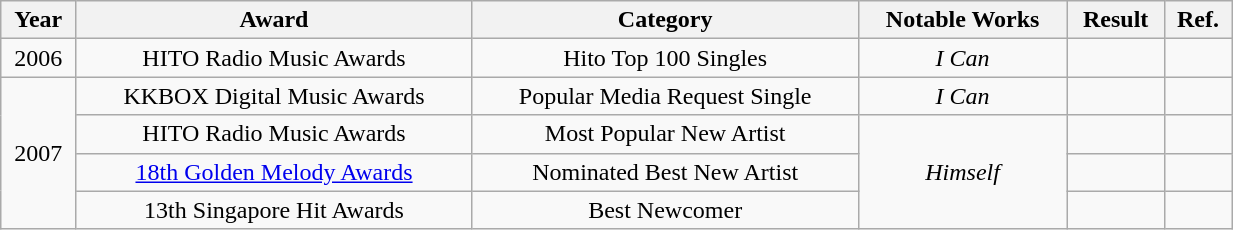<table class="wikitable" style="text-align:center" width=65%>
<tr>
<th>Year</th>
<th>Award</th>
<th>Category</th>
<th>Notable Works</th>
<th>Result</th>
<th>Ref.</th>
</tr>
<tr>
<td>2006</td>
<td>HITO Radio Music Awards</td>
<td>Hito Top 100 Singles</td>
<td><em>I Can</em></td>
<td></td>
<td></td>
</tr>
<tr>
<td rowspan="4">2007</td>
<td>KKBOX Digital Music Awards</td>
<td>Popular Media Request Single</td>
<td><em>I Can</em></td>
<td></td>
<td></td>
</tr>
<tr>
<td>HITO Radio Music Awards</td>
<td>Most Popular New Artist</td>
<td rowspan=3><em>Himself</em></td>
<td></td>
<td></td>
</tr>
<tr>
<td><a href='#'>18th Golden Melody Awards</a></td>
<td>Nominated Best New Artist</td>
<td></td>
<td></td>
</tr>
<tr>
<td>13th Singapore Hit Awards</td>
<td>Best Newcomer</td>
<td></td>
<td></td>
</tr>
</table>
